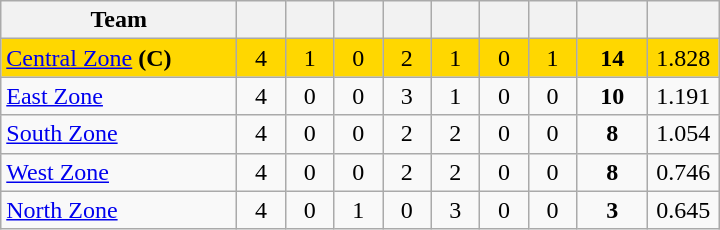<table class="wikitable" style="text-align:center">
<tr>
<th width="150">Team</th>
<th width="25"></th>
<th width="25"></th>
<th width="25"></th>
<th width="25"></th>
<th width="25"></th>
<th width="25"></th>
<th width="25"></th>
<th width="40"></th>
<th width="40"></th>
</tr>
<tr style="background:gold;">
<td style="text-align:left"><a href='#'>Central Zone</a> <strong>(C)</strong></td>
<td>4</td>
<td>1</td>
<td>0</td>
<td>2</td>
<td>1</td>
<td>0</td>
<td>1</td>
<td><strong>14</strong></td>
<td>1.828</td>
</tr>
<tr>
<td style="text-align:left"><a href='#'>East Zone</a></td>
<td>4</td>
<td>0</td>
<td>0</td>
<td>3</td>
<td>1</td>
<td>0</td>
<td>0</td>
<td><strong>10</strong></td>
<td>1.191</td>
</tr>
<tr>
<td style="text-align:left"><a href='#'>South Zone</a></td>
<td>4</td>
<td>0</td>
<td>0</td>
<td>2</td>
<td>2</td>
<td>0</td>
<td>0</td>
<td><strong>8</strong></td>
<td>1.054</td>
</tr>
<tr>
<td style="text-align:left"><a href='#'>West Zone</a></td>
<td>4</td>
<td>0</td>
<td>0</td>
<td>2</td>
<td>2</td>
<td>0</td>
<td>0</td>
<td><strong>8</strong></td>
<td>0.746</td>
</tr>
<tr>
<td style="text-align:left"><a href='#'>North Zone</a></td>
<td>4</td>
<td>0</td>
<td>1</td>
<td>0</td>
<td>3</td>
<td>0</td>
<td>0</td>
<td><strong>3</strong></td>
<td>0.645</td>
</tr>
</table>
